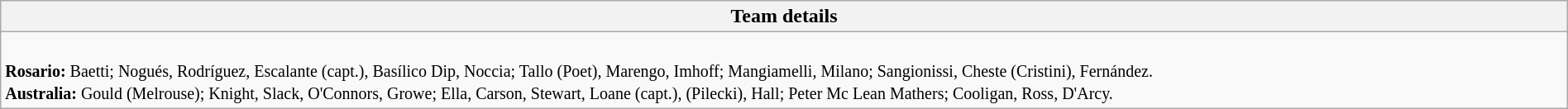<table style="width:100%" class="wikitable collapsible collapsed">
<tr>
<th>Team details</th>
</tr>
<tr>
<td><br><small><strong>Rosario:</strong> Baetti; Nogués, Rodríguez, Escalante (capt.), Basílico Dip, Noccia; Tallo (Poet),
Marengo, Imhoff; Mangiamelli, Milano; Sangionissi, Cheste (Cristini), Fernández. <br><strong>Australia: </strong> Gould (Melrouse); Knight, Slack, O'Connors, Growe; Ella, Carson, Stewart, Loane (capt.), (Pilecki), Hall; Peter Mc Lean Mathers; Cooligan, Ross, D'Arcy. </small></td>
</tr>
</table>
